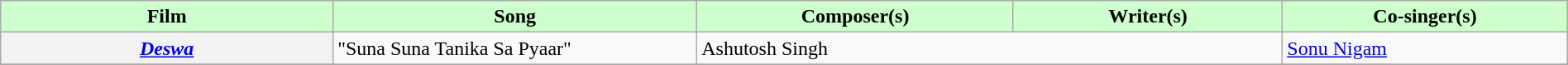<table class="wikitable plainrowheaders" width="100%" textcolor:#000;">
<tr style="background:#cfc; text-align:center;">
<td scope="col" width=21%><strong>Film</strong></td>
<td scope="col" width=23%><strong>Song</strong></td>
<td scope="col" width=20%><strong>Composer(s)</strong></td>
<td scope="col" width=17%><strong>Writer(s)</strong></td>
<td scope="col" width=18%><strong>Co-singer(s)</strong></td>
</tr>
<tr>
<th scope="row" rowspan="1"><em><a href='#'>Deswa</a></em></th>
<td>"Suna Suna Tanika Sa Pyaar"</td>
<td colspan="2">Ashutosh Singh</td>
<td><a href='#'>Sonu Nigam</a></td>
</tr>
<tr>
</tr>
</table>
